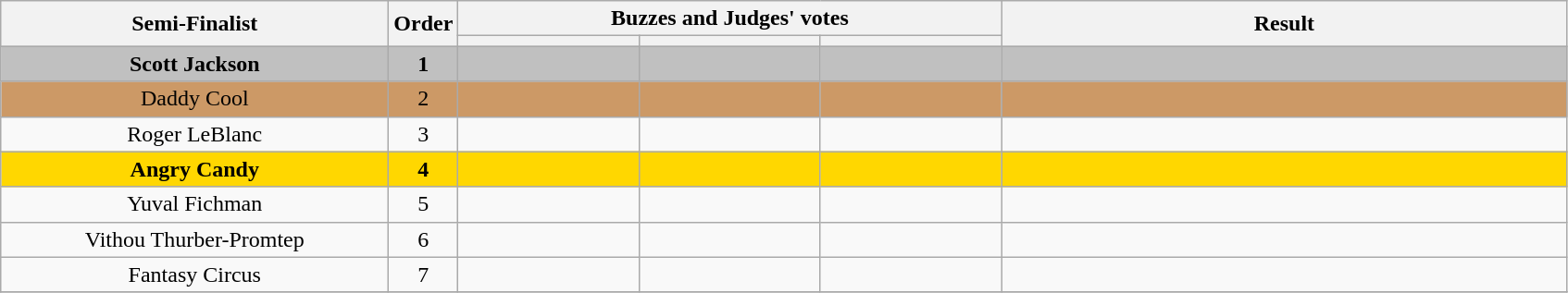<table class="wikitable plainrowheaders sortable" style="text-align:center;">
<tr>
<th scope="col" rowspan="2" class="unsortable" style="width:17em;">Semi-Finalist</th>
<th scope="col" rowspan="2" style="width:1em;">Order</th>
<th scope="col" colspan="3" class="unsortable" style="width:24em;">Buzzes and Judges' votes</th>
<th scope="col" rowspan="2" style="width:25em;">Result</th>
</tr>
<tr>
<th scope="col" class="unsortable" style="width:6em;"></th>
<th scope="col" class="unsortable" style="width:6em;"></th>
<th scope="col" class="unsortable" style="width:6em;"></th>
</tr>
<tr style="background:silver;">
<td><strong>Scott Jackson</strong></td>
<td><strong>1</strong></td>
<td style="text-align:center"></td>
<td style="text-align:center"></td>
<td style="text-align:center"></td>
<td><strong></strong></td>
</tr>
<tr style="background:#c96;">
<td>Daddy Cool</td>
<td>2</td>
<td style="text-align:center"></td>
<td style="text-align:center"></td>
<td style="text-align:center"></td>
<td></td>
</tr>
<tr>
<td>Roger LeBlanc</td>
<td>3</td>
<td style="text-align:center"></td>
<td style="text-align:center"></td>
<td style="text-align:center"></td>
<td></td>
</tr>
<tr style="background:gold;">
<td><strong>Angry Candy</strong></td>
<td><strong>4</strong></td>
<td style="text-align:center"></td>
<td style="text-align:center"></td>
<td style="text-align:center"></td>
<td><strong></strong></td>
</tr>
<tr>
<td>Yuval Fichman</td>
<td>5</td>
<td style="text-align:center"></td>
<td style="text-align:center"></td>
<td style="text-align:center"></td>
<td></td>
</tr>
<tr>
<td>Vithou Thurber-Promtep</td>
<td>6</td>
<td style="text-align:center"></td>
<td style="text-align:center"></td>
<td style="text-align:center"></td>
<td></td>
</tr>
<tr>
<td>Fantasy Circus</td>
<td>7</td>
<td style="text-align:center"></td>
<td style="text-align:center"></td>
<td style="text-align:center"></td>
<td></td>
</tr>
<tr>
</tr>
</table>
